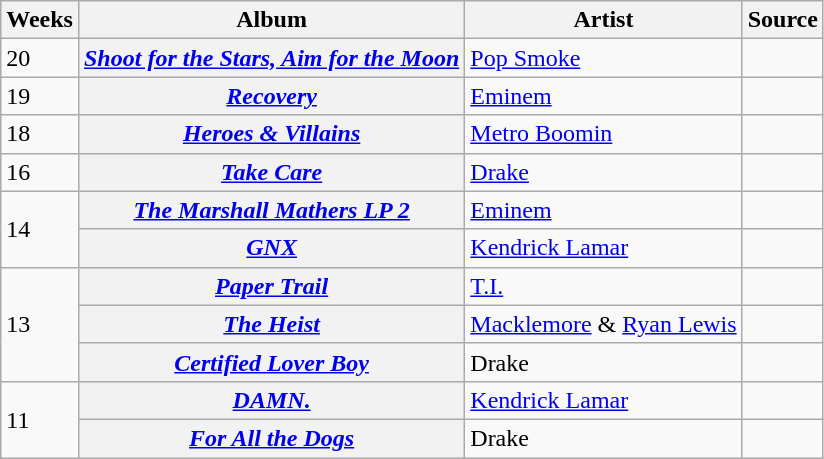<table class="wikitable plainrowheaders">
<tr>
<th scope="col">Weeks</th>
<th scope="col">Album</th>
<th scope="col">Artist</th>
<th scope="col">Source</th>
</tr>
<tr>
<td>20</td>
<th scope="row"><em><a href='#'>Shoot for the Stars, Aim for the Moon</a></em></th>
<td><a href='#'>Pop Smoke</a></td>
<td></td>
</tr>
<tr>
<td>19</td>
<th scope="row"><em><a href='#'>Recovery</a></em></th>
<td><a href='#'>Eminem</a></td>
<td></td>
</tr>
<tr>
<td>18</td>
<th scope="row"><em><a href='#'>Heroes & Villains</a></em></th>
<td><a href='#'>Metro Boomin</a></td>
<td></td>
</tr>
<tr>
<td>16</td>
<th scope="row"><em><a href='#'>Take Care</a></em></th>
<td><a href='#'>Drake</a></td>
<td></td>
</tr>
<tr>
<td rowspan="2">14</td>
<th scope="row"><em><a href='#'>The Marshall Mathers LP 2</a></em></th>
<td><a href='#'>Eminem</a></td>
<td></td>
</tr>
<tr>
<th scope="row"><em><a href='#'>GNX</a></em></th>
<td><a href='#'>Kendrick Lamar</a></td>
<td></td>
</tr>
<tr>
<td rowspan="3">13</td>
<th scope="row"><em><a href='#'>Paper Trail</a></em></th>
<td><a href='#'>T.I.</a></td>
<td></td>
</tr>
<tr>
<th scope="row"><em><a href='#'>The Heist</a></em></th>
<td><a href='#'>Macklemore</a> & <a href='#'>Ryan Lewis</a></td>
<td></td>
</tr>
<tr>
<th scope="row"><em><a href='#'>Certified Lover Boy</a></em></th>
<td>Drake</td>
<td></td>
</tr>
<tr>
<td rowspan="2">11</td>
<th scope="row"><em><a href='#'>DAMN.</a></em></th>
<td><a href='#'>Kendrick Lamar</a></td>
<td></td>
</tr>
<tr>
<th scope="row"><em><a href='#'>For All the Dogs</a></em></th>
<td>Drake</td>
<td></td>
</tr>
</table>
